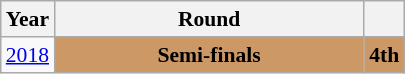<table class="wikitable" style="text-align: center; font-size:90%">
<tr>
<th>Year</th>
<th style="width:200px">Round</th>
<th></th>
</tr>
<tr>
<td><a href='#'>2018</a></td>
<td bgcolor="cc9966"><strong>Semi-finals</strong></td>
<td bgcolor="cc9966"><strong>4th</strong></td>
</tr>
</table>
